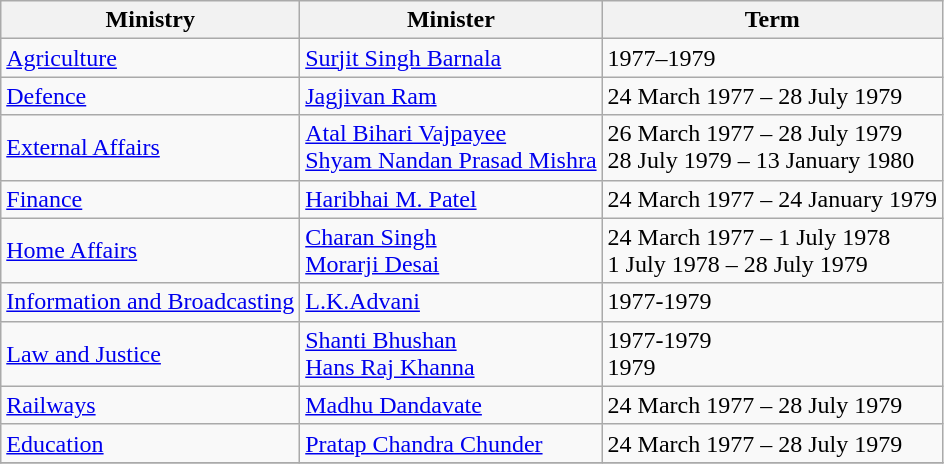<table class="wikitable">
<tr>
<th>Ministry</th>
<th>Minister</th>
<th>Term</th>
</tr>
<tr>
<td><a href='#'>Agriculture</a></td>
<td><a href='#'>Surjit Singh Barnala</a></td>
<td>1977–1979</td>
</tr>
<tr>
<td><a href='#'>Defence</a></td>
<td><a href='#'>Jagjivan Ram</a></td>
<td>24 March 1977 – 28 July 1979</td>
</tr>
<tr>
<td><a href='#'>External Affairs</a></td>
<td><a href='#'>Atal Bihari Vajpayee</a><br><a href='#'>Shyam Nandan Prasad Mishra</a></td>
<td>26 March 1977 – 28 July 1979<br>28 July 1979 – 13 January 1980</td>
</tr>
<tr>
<td><a href='#'>Finance</a></td>
<td><a href='#'>Haribhai M. Patel</a></td>
<td>24 March 1977 – 24 January 1979</td>
</tr>
<tr>
<td><a href='#'>Home Affairs</a></td>
<td><a href='#'>Charan Singh</a><br><a href='#'>Morarji Desai</a></td>
<td>24 March 1977 – 1 July 1978<br>1 July 1978 – 28 July 1979</td>
</tr>
<tr>
<td><a href='#'>Information and Broadcasting</a></td>
<td><a href='#'>L.K.Advani</a></td>
<td>1977-1979</td>
</tr>
<tr>
<td><a href='#'>Law and Justice</a></td>
<td><a href='#'>Shanti Bhushan</a><br><a href='#'>Hans Raj Khanna</a></td>
<td>1977-1979<br>1979</td>
</tr>
<tr>
<td><a href='#'>Railways</a></td>
<td><a href='#'>Madhu Dandavate</a></td>
<td>24 March 1977 – 28 July 1979</td>
</tr>
<tr>
<td><a href='#'>Education</a></td>
<td><a href='#'>Pratap Chandra Chunder</a></td>
<td>24 March 1977 – 28 July 1979</td>
</tr>
<tr>
</tr>
</table>
